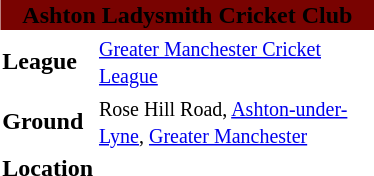<table width=20% border=0 style="float:right;">
<tr>
<th colspan=2 style="background:#790301"><span><strong>Ashton Ladysmith Cricket Club</strong></span></th>
</tr>
<tr>
<td><strong>League</strong></td>
<td><small><a href='#'>Greater Manchester Cricket League</a></small></td>
</tr>
<tr>
<td><strong>Ground</strong></td>
<td><small>Rose Hill Road, <a href='#'>Ashton-under-Lyne</a>, <a href='#'>Greater Manchester</a></small></td>
</tr>
<tr>
<td><strong>Location</strong></td>
<td><small></small></td>
</tr>
</table>
